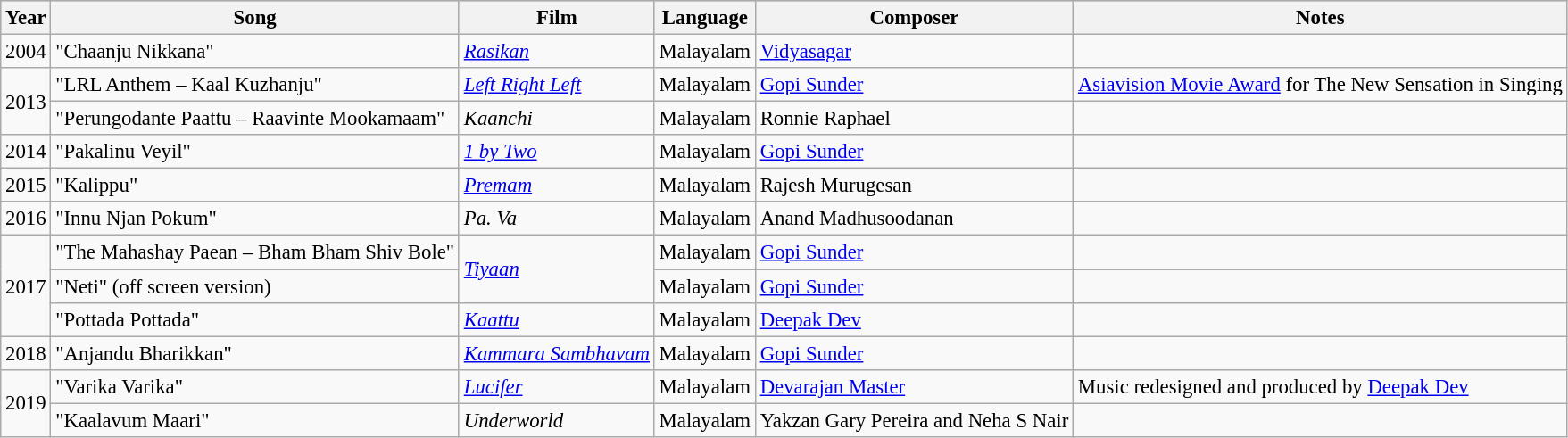<table class="wikitable sortable" style="font-size:95%; text-align:left;">
<tr style="background:#ccc; text-align:left;">
<th>Year</th>
<th>Song</th>
<th>Film</th>
<th>Language</th>
<th>Composer</th>
<th>Notes</th>
</tr>
<tr>
<td>2004</td>
<td>"Chaanju Nikkana"</td>
<td><em><a href='#'>Rasikan</a></em></td>
<td>Malayalam</td>
<td><a href='#'>Vidyasagar</a></td>
<td></td>
</tr>
<tr>
<td rowspan=2>2013</td>
<td>"LRL Anthem – Kaal Kuzhanju"</td>
<td><em><a href='#'>Left Right Left</a></em></td>
<td>Malayalam</td>
<td><a href='#'>Gopi Sunder</a></td>
<td><a href='#'>Asiavision Movie Award</a> for The New Sensation in Singing</td>
</tr>
<tr>
<td>"Perungodante Paattu – Raavinte Mookamaam"</td>
<td><em>Kaanchi</em></td>
<td>Malayalam</td>
<td>Ronnie Raphael</td>
<td></td>
</tr>
<tr>
<td>2014</td>
<td>"Pakalinu Veyil"</td>
<td><em><a href='#'>1 by Two</a></em></td>
<td>Malayalam</td>
<td><a href='#'>Gopi Sunder</a></td>
<td></td>
</tr>
<tr>
<td>2015</td>
<td>"Kalippu"</td>
<td><em><a href='#'>Premam</a></em></td>
<td>Malayalam</td>
<td>Rajesh Murugesan</td>
<td></td>
</tr>
<tr>
<td>2016</td>
<td>"Innu Njan Pokum"</td>
<td><em>Pa. Va</em></td>
<td>Malayalam</td>
<td>Anand Madhusoodanan</td>
<td></td>
</tr>
<tr>
<td rowspan=3>2017</td>
<td>"The Mahashay Paean – Bham Bham Shiv Bole"</td>
<td rowspan=2><em><a href='#'>Tiyaan</a></em></td>
<td>Malayalam</td>
<td><a href='#'>Gopi Sunder</a></td>
<td></td>
</tr>
<tr>
<td>"Neti" (off screen version)</td>
<td>Malayalam</td>
<td><a href='#'>Gopi Sunder</a></td>
<td></td>
</tr>
<tr>
<td>"Pottada Pottada"</td>
<td><em><a href='#'>Kaattu</a></em></td>
<td>Malayalam</td>
<td><a href='#'>Deepak Dev</a></td>
<td></td>
</tr>
<tr>
<td>2018</td>
<td>"Anjandu Bharikkan"</td>
<td><em><a href='#'>Kammara Sambhavam</a></em></td>
<td>Malayalam</td>
<td><a href='#'>Gopi Sunder</a></td>
<td></td>
</tr>
<tr>
<td rowspan=2>2019</td>
<td>"Varika Varika"</td>
<td><em><a href='#'>Lucifer</a></em></td>
<td>Malayalam</td>
<td><a href='#'>Devarajan Master</a></td>
<td>Music redesigned and produced by <a href='#'>Deepak Dev</a></td>
</tr>
<tr>
<td>"Kaalavum Maari"</td>
<td><em>Underworld</em></td>
<td>Malayalam</td>
<td>Yakzan Gary Pereira and Neha S Nair</td>
<td></td>
</tr>
</table>
